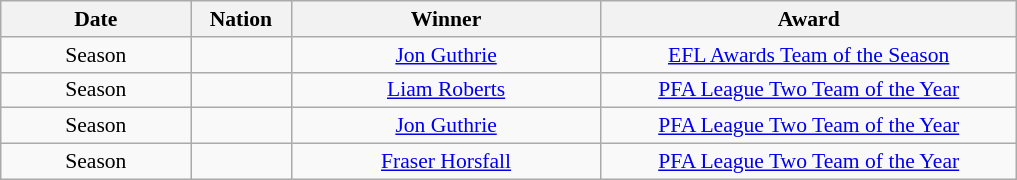<table class="wikitable" style="text-align:center; font-size:90%; ">
<tr>
<th width=120>Date</th>
<th width=60>Nation</th>
<th width=200>Winner</th>
<th width=270>Award</th>
</tr>
<tr>
<td>Season</td>
<td></td>
<td><a href='#'>Jon Guthrie</a></td>
<td><a href='#'>EFL Awards Team of the Season</a></td>
</tr>
<tr>
<td>Season</td>
<td></td>
<td><a href='#'>Liam Roberts</a></td>
<td><a href='#'>PFA League Two Team of the Year</a></td>
</tr>
<tr>
<td>Season</td>
<td></td>
<td><a href='#'>Jon Guthrie</a></td>
<td><a href='#'>PFA League Two Team of the Year</a></td>
</tr>
<tr>
<td>Season</td>
<td></td>
<td><a href='#'>Fraser Horsfall</a></td>
<td><a href='#'>PFA League Two Team of the Year</a></td>
</tr>
</table>
